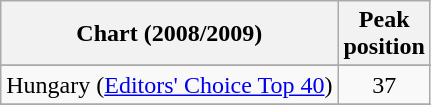<table class="wikitable sortable">
<tr>
<th align="left">Chart (2008/2009)</th>
<th align="left">Peak<br>position</th>
</tr>
<tr>
</tr>
<tr>
<td>Hungary (<a href='#'>Editors' Choice Top 40</a>)</td>
<td style="text-align:center;">37</td>
</tr>
<tr>
</tr>
</table>
